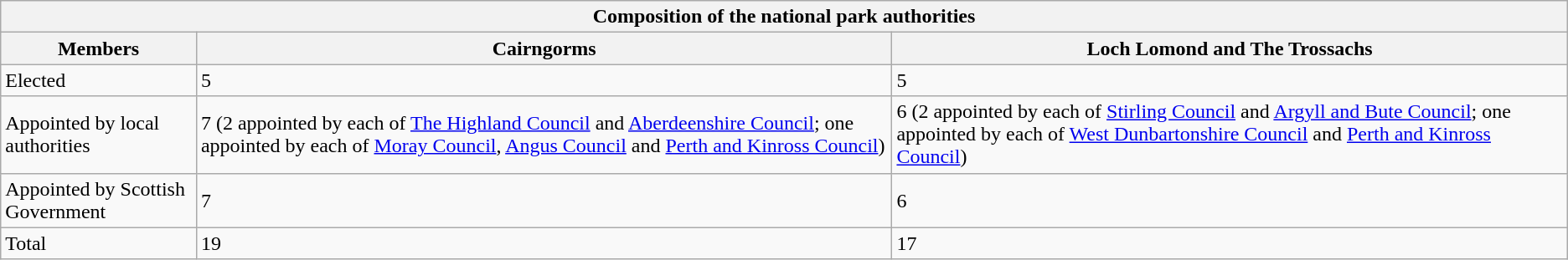<table class="wikitable sortable">
<tr>
<th colspan=3>Composition of the national park authorities</th>
</tr>
<tr>
<th>Members</th>
<th>Cairngorms</th>
<th>Loch Lomond and The Trossachs</th>
</tr>
<tr>
<td style="text-align:left">Elected</td>
<td>5</td>
<td>5</td>
</tr>
<tr>
<td style="text-align:left">Appointed by local authorities</td>
<td>7 (2 appointed by each of <a href='#'>The Highland Council</a> and <a href='#'>Aberdeenshire Council</a>; one appointed by each of <a href='#'>Moray Council</a>, <a href='#'>Angus Council</a> and <a href='#'>Perth and Kinross Council</a>)</td>
<td>6 (2 appointed by each of <a href='#'>Stirling Council</a> and <a href='#'>Argyll and Bute Council</a>; one appointed by each of <a href='#'>West Dunbartonshire Council</a> and <a href='#'>Perth and Kinross Council</a>)</td>
</tr>
<tr>
<td style="text-align:left">Appointed by Scottish Government</td>
<td>7</td>
<td>6</td>
</tr>
<tr>
<td style="text-align:left">Total</td>
<td>19</td>
<td>17</td>
</tr>
</table>
